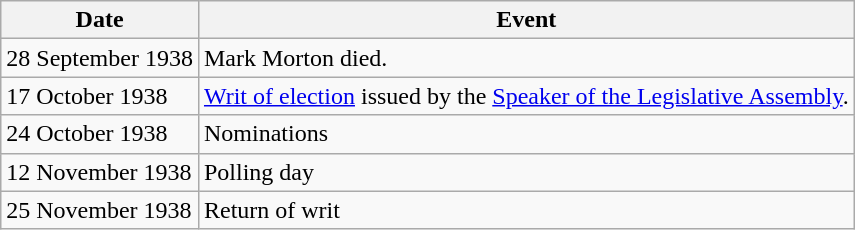<table class="wikitable">
<tr>
<th>Date</th>
<th>Event</th>
</tr>
<tr>
<td>28 September 1938</td>
<td>Mark Morton died.</td>
</tr>
<tr>
<td>17 October 1938</td>
<td><a href='#'>Writ of election</a> issued by the <a href='#'>Speaker of the Legislative Assembly</a>.</td>
</tr>
<tr>
<td>24 October 1938</td>
<td>Nominations</td>
</tr>
<tr>
<td>12 November 1938</td>
<td>Polling day</td>
</tr>
<tr>
<td>25 November 1938</td>
<td>Return of writ</td>
</tr>
</table>
